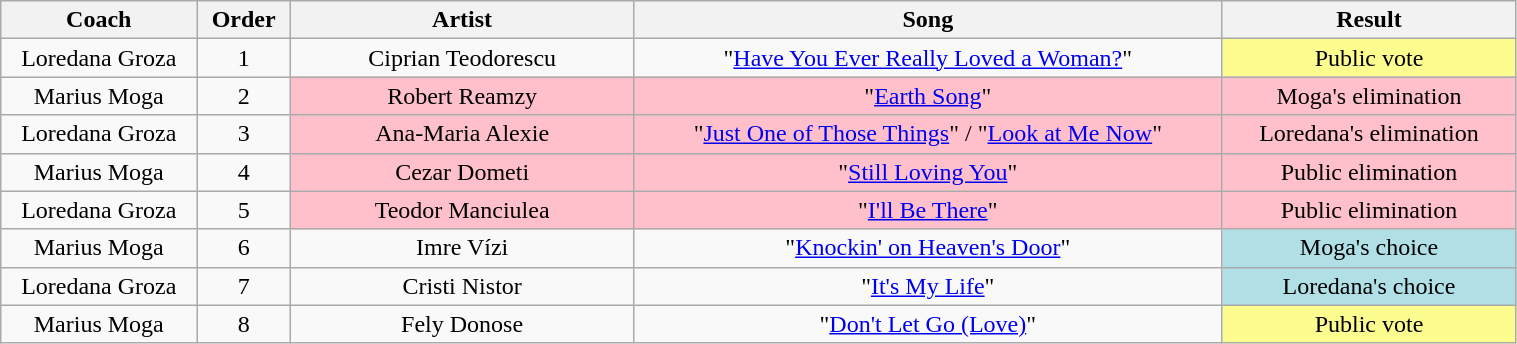<table class="wikitable" style="text-align: center; width:80%;">
<tr>
<th style="width:08%;">Coach</th>
<th style="width:02%;">Order</th>
<th style="width:14%;">Artist</th>
<th style="width:24%;">Song</th>
<th style="width:12%;">Result</th>
</tr>
<tr>
<td>Loredana Groza</td>
<td>1</td>
<td>Ciprian Teodorescu</td>
<td>"<a href='#'>Have You Ever Really Loved a Woman?</a>"</td>
<td style="background:#fdfc8f">Public vote</td>
</tr>
<tr>
<td>Marius Moga</td>
<td>2</td>
<td style="background:pink">Robert Reamzy</td>
<td style="background:pink">"<a href='#'>Earth Song</a>"</td>
<td style="background:pink">Moga's elimination</td>
</tr>
<tr>
<td>Loredana Groza</td>
<td>3</td>
<td style="background:pink">Ana-Maria Alexie</td>
<td style="background:pink">"<a href='#'>Just One of Those Things</a>" / "<a href='#'>Look at Me Now</a>"</td>
<td style="background:pink">Loredana's elimination</td>
</tr>
<tr>
<td>Marius Moga</td>
<td>4</td>
<td style="background:pink">Cezar Dometi</td>
<td style="background:pink">"<a href='#'>Still Loving You</a>"</td>
<td style="background:pink">Public elimination</td>
</tr>
<tr>
<td>Loredana Groza</td>
<td>5</td>
<td style="background:pink">Teodor Manciulea</td>
<td style="background:pink">"<a href='#'>I'll Be There</a>"</td>
<td style="background:pink">Public elimination</td>
</tr>
<tr>
<td>Marius Moga</td>
<td>6</td>
<td>Imre Vízi</td>
<td>"<a href='#'>Knockin' on Heaven's Door</a>"</td>
<td style="background:#b0e0e6">Moga's choice</td>
</tr>
<tr>
<td>Loredana Groza</td>
<td>7</td>
<td>Cristi Nistor</td>
<td>"<a href='#'>It's My Life</a>"</td>
<td style="background:#b0e0e6">Loredana's choice</td>
</tr>
<tr>
<td>Marius Moga</td>
<td>8</td>
<td>Fely Donose</td>
<td>"<a href='#'>Don't Let Go (Love)</a>"</td>
<td style="background:#fdfc8f">Public vote</td>
</tr>
</table>
